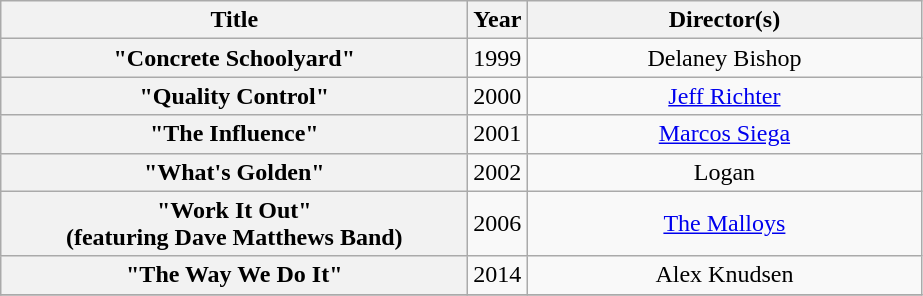<table class="wikitable plainrowheaders" style="text-align:center;">
<tr>
<th scope="col" style="width:19em;">Title</th>
<th scope="col">Year</th>
<th scope="col" style="width:16em;">Director(s)</th>
</tr>
<tr>
<th scope="row">"Concrete Schoolyard"</th>
<td>1999</td>
<td>Delaney Bishop</td>
</tr>
<tr>
<th scope="row">"Quality Control"</th>
<td>2000</td>
<td><a href='#'>Jeff Richter</a></td>
</tr>
<tr>
<th scope="row">"The Influence"</th>
<td>2001</td>
<td><a href='#'>Marcos Siega</a></td>
</tr>
<tr>
<th scope="row">"What's Golden"</th>
<td>2002</td>
<td>Logan</td>
</tr>
<tr>
<th scope="row">"Work It Out"<br><span>(featuring Dave Matthews Band)</span></th>
<td>2006</td>
<td><a href='#'>The Malloys</a></td>
</tr>
<tr>
<th scope="row">"The Way We Do It"</th>
<td>2014</td>
<td>Alex Knudsen</td>
</tr>
<tr>
</tr>
</table>
